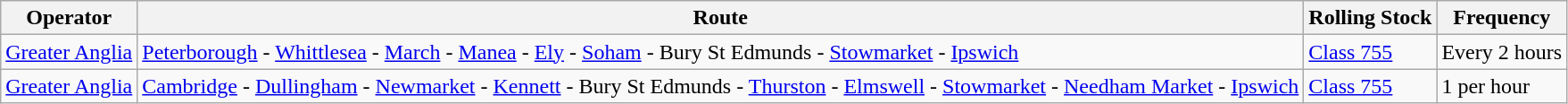<table class="wikitable vatop">
<tr>
<th>Operator</th>
<th>Route</th>
<th>Rolling Stock</th>
<th>Frequency</th>
</tr>
<tr>
<td><a href='#'>Greater Anglia</a></td>
<td><a href='#'>Peterborough</a> - <a href='#'>Whittlesea</a> - <a href='#'>March</a> - <a href='#'>Manea</a> - <a href='#'>Ely</a> - <a href='#'>Soham</a> - Bury St Edmunds - <a href='#'>Stowmarket</a> - <a href='#'>Ipswich</a></td>
<td><a href='#'>Class 755</a></td>
<td>Every 2 hours</td>
</tr>
<tr>
<td><a href='#'>Greater Anglia</a></td>
<td><a href='#'>Cambridge</a> - <a href='#'>Dullingham</a> - <a href='#'>Newmarket</a> - <a href='#'>Kennett</a> - Bury St Edmunds - <a href='#'>Thurston</a> - <a href='#'>Elmswell</a> - <a href='#'>Stowmarket</a> - <a href='#'>Needham Market</a> - <a href='#'>Ipswich</a></td>
<td><a href='#'>Class 755</a></td>
<td>1 per hour</td>
</tr>
</table>
